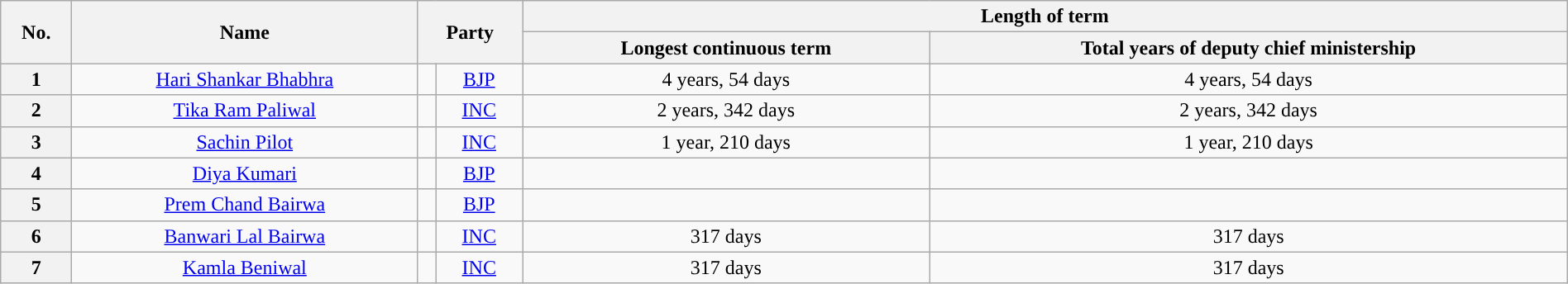<table class="wikitable sortable" style="width:100%; text-align:center">
<tr>
<th rowspan=2>No.</th>
<th rowspan=2>Name</th>
<th rowspan=2 colspan=2>Party</th>
<th colspan=2>Length of term</th>
</tr>
<tr>
<th>Longest continuous term</th>
<th>Total years of deputy chief ministership</th>
</tr>
<tr>
<th>1</th>
<td><a href='#'>Hari Shankar Bhabhra</a></td>
<td style="background-color:"></td>
<td><a href='#'>BJP</a></td>
<td>4 years, 54 days</td>
<td>4 years, 54 days</td>
</tr>
<tr>
<th>2</th>
<td><a href='#'>Tika Ram Paliwal</a></td>
<td style="background-color:"></td>
<td><a href='#'>INC</a></td>
<td>2 years, 342 days</td>
<td>2 years, 342 days</td>
</tr>
<tr>
<th>3</th>
<td><a href='#'>Sachin Pilot</a></td>
<td style="background-color:"></td>
<td><a href='#'>INC</a></td>
<td>1 year, 210 days</td>
<td>1 year, 210 days</td>
</tr>
<tr>
<th>4</th>
<td><a href='#'>Diya Kumari</a></td>
<td style="background-color:"></td>
<td><a href='#'>BJP</a></td>
<td><strong></strong></td>
<td><strong></strong></td>
</tr>
<tr>
<th>5</th>
<td><a href='#'>Prem Chand Bairwa</a></td>
<td style="background-color:"></td>
<td><a href='#'>BJP</a></td>
<td><strong></strong></td>
<td><strong></strong></td>
</tr>
<tr>
<th>6</th>
<td><a href='#'>Banwari Lal Bairwa</a></td>
<td style="background-color:"></td>
<td><a href='#'>INC</a></td>
<td>317 days</td>
<td>317 days</td>
</tr>
<tr>
<th>7</th>
<td><a href='#'>Kamla Beniwal</a></td>
<td style="background-color:"></td>
<td><a href='#'>INC</a></td>
<td>317 days</td>
<td>317 days</td>
</tr>
</table>
